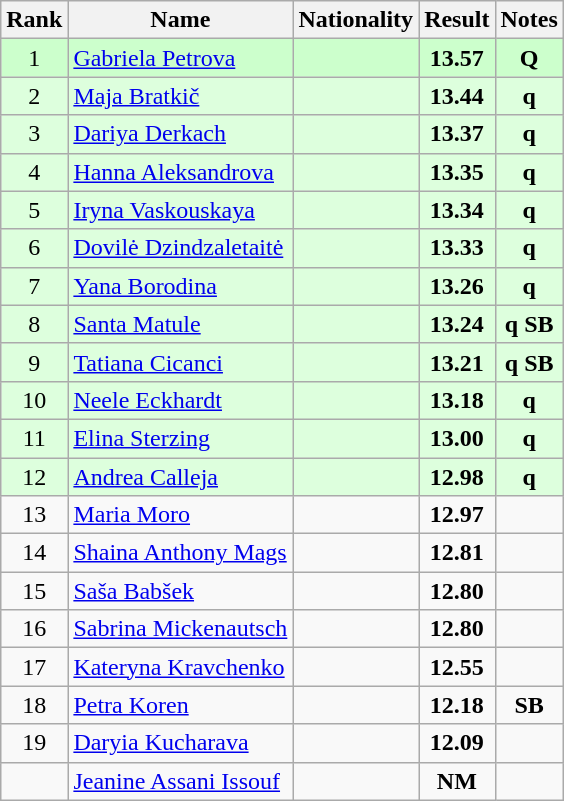<table class="wikitable sortable" style="text-align:center">
<tr>
<th>Rank</th>
<th>Name</th>
<th>Nationality</th>
<th>Result</th>
<th>Notes</th>
</tr>
<tr bgcolor=ccffcc>
<td>1</td>
<td align=left><a href='#'>Gabriela Petrova</a></td>
<td align=left></td>
<td><strong>13.57</strong></td>
<td><strong>Q</strong></td>
</tr>
<tr bgcolor=ddffdd>
<td>2</td>
<td align=left><a href='#'>Maja Bratkič</a></td>
<td align=left></td>
<td><strong>13.44</strong></td>
<td><strong>q</strong></td>
</tr>
<tr bgcolor=ddffdd>
<td>3</td>
<td align=left><a href='#'>Dariya Derkach</a></td>
<td align=left></td>
<td><strong>13.37</strong></td>
<td><strong>q</strong></td>
</tr>
<tr bgcolor=ddffdd>
<td>4</td>
<td align=left><a href='#'>Hanna Aleksandrova</a></td>
<td align=left></td>
<td><strong>13.35</strong></td>
<td><strong>q</strong></td>
</tr>
<tr bgcolor=ddffdd>
<td>5</td>
<td align=left><a href='#'>Iryna Vaskouskaya</a></td>
<td align=left></td>
<td><strong>13.34</strong></td>
<td><strong>q</strong></td>
</tr>
<tr bgcolor=ddffdd>
<td>6</td>
<td align=left><a href='#'>Dovilė Dzindzaletaitė</a></td>
<td align=left></td>
<td><strong>13.33</strong></td>
<td><strong>q</strong></td>
</tr>
<tr bgcolor=ddffdd>
<td>7</td>
<td align=left><a href='#'>Yana Borodina</a></td>
<td align=left></td>
<td><strong>13.26</strong></td>
<td><strong>q</strong></td>
</tr>
<tr bgcolor=ddffdd>
<td>8</td>
<td align=left><a href='#'>Santa Matule</a></td>
<td align=left></td>
<td><strong>13.24</strong></td>
<td><strong>q SB</strong></td>
</tr>
<tr bgcolor=ddffdd>
<td>9</td>
<td align=left><a href='#'>Tatiana Cicanci</a></td>
<td align=left></td>
<td><strong>13.21</strong></td>
<td><strong>q SB</strong></td>
</tr>
<tr bgcolor=ddffdd>
<td>10</td>
<td align=left><a href='#'>Neele Eckhardt</a></td>
<td align=left></td>
<td><strong>13.18</strong></td>
<td><strong>q</strong></td>
</tr>
<tr bgcolor=ddffdd>
<td>11</td>
<td align=left><a href='#'>Elina Sterzing</a></td>
<td align=left></td>
<td><strong>13.00</strong></td>
<td><strong>q</strong></td>
</tr>
<tr bgcolor=ddffdd>
<td>12</td>
<td align=left><a href='#'>Andrea Calleja</a></td>
<td align=left></td>
<td><strong>12.98</strong></td>
<td><strong>q</strong></td>
</tr>
<tr>
<td>13</td>
<td align=left><a href='#'>Maria Moro</a></td>
<td align=left></td>
<td><strong>12.97</strong></td>
<td></td>
</tr>
<tr>
<td>14</td>
<td align=left><a href='#'>Shaina Anthony Mags</a></td>
<td align=left></td>
<td><strong>12.81</strong></td>
<td></td>
</tr>
<tr>
<td>15</td>
<td align=left><a href='#'>Saša Babšek</a></td>
<td align=left></td>
<td><strong>12.80</strong></td>
<td></td>
</tr>
<tr>
<td>16</td>
<td align=left><a href='#'>Sabrina Mickenautsch</a></td>
<td align=left></td>
<td><strong>12.80</strong></td>
<td></td>
</tr>
<tr>
<td>17</td>
<td align=left><a href='#'>Kateryna Kravchenko</a></td>
<td align=left></td>
<td><strong>12.55</strong></td>
<td></td>
</tr>
<tr>
<td>18</td>
<td align=left><a href='#'>Petra Koren</a></td>
<td align=left></td>
<td><strong>12.18</strong></td>
<td><strong>SB</strong></td>
</tr>
<tr>
<td>19</td>
<td align=left><a href='#'>Daryia Kucharava</a></td>
<td align=left></td>
<td><strong>12.09</strong></td>
<td></td>
</tr>
<tr>
<td></td>
<td align=left><a href='#'>Jeanine Assani Issouf</a></td>
<td align=left></td>
<td><strong>NM</strong></td>
<td></td>
</tr>
</table>
